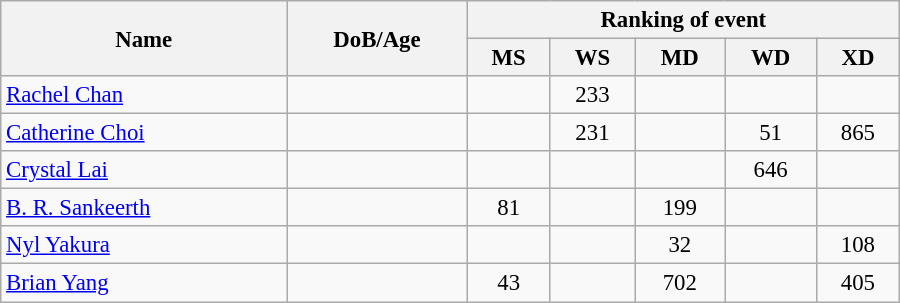<table class="wikitable"  style="width:600px; font-size:95%; text-align:center">
<tr>
<th align="left" rowspan="2">Name</th>
<th align="left" rowspan="2">DoB/Age</th>
<th align="center" colspan="5">Ranking of event</th>
</tr>
<tr>
<th align="left">MS</th>
<th align="left">WS</th>
<th align="left">MD</th>
<th align="left">WD</th>
<th align="left">XD</th>
</tr>
<tr>
<td align="left"><a href='#'>Rachel Chan</a></td>
<td align="left"></td>
<td></td>
<td>233</td>
<td></td>
<td></td>
<td></td>
</tr>
<tr>
<td align="left"><a href='#'>Catherine Choi</a></td>
<td align="left"></td>
<td></td>
<td>231</td>
<td></td>
<td>51</td>
<td>865</td>
</tr>
<tr>
<td align="left"><a href='#'>Crystal Lai</a></td>
<td align="left"></td>
<td></td>
<td></td>
<td></td>
<td>646</td>
<td></td>
</tr>
<tr>
<td align="left"><a href='#'>B. R. Sankeerth</a></td>
<td align="left"></td>
<td>81</td>
<td></td>
<td>199</td>
<td></td>
<td></td>
</tr>
<tr>
<td align="left"><a href='#'>Nyl Yakura</a></td>
<td align="left"></td>
<td></td>
<td></td>
<td>32</td>
<td></td>
<td>108</td>
</tr>
<tr>
<td align="left"><a href='#'>Brian Yang</a></td>
<td align="left"></td>
<td>43</td>
<td></td>
<td>702</td>
<td></td>
<td>405</td>
</tr>
</table>
